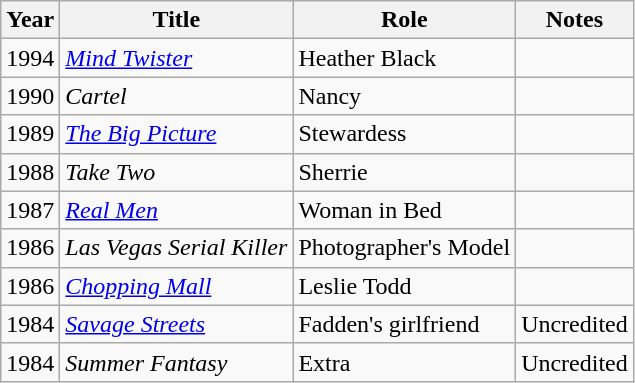<table class="wikitable sortable">
<tr>
<th>Year</th>
<th>Title</th>
<th>Role</th>
<th class="unsortable">Notes</th>
</tr>
<tr>
<td>1994</td>
<td><em><a href='#'>Mind Twister</a></em></td>
<td>Heather Black</td>
<td></td>
</tr>
<tr>
<td>1990</td>
<td><em>Cartel</em></td>
<td>Nancy</td>
<td></td>
</tr>
<tr>
<td>1989</td>
<td><em><a href='#'>The Big Picture</a></em></td>
<td>Stewardess</td>
<td></td>
</tr>
<tr>
<td>1988</td>
<td><em>Take Two</em></td>
<td>Sherrie</td>
<td></td>
</tr>
<tr>
<td>1987</td>
<td><em><a href='#'>Real Men</a></em></td>
<td>Woman in Bed</td>
<td></td>
</tr>
<tr>
<td>1986</td>
<td><em>Las Vegas Serial Killer</em></td>
<td>Photographer's Model</td>
<td></td>
</tr>
<tr>
<td>1986</td>
<td><em><a href='#'>Chopping Mall</a></em></td>
<td>Leslie Todd</td>
<td></td>
</tr>
<tr>
<td>1984</td>
<td><em><a href='#'>Savage Streets</a></em></td>
<td>Fadden's girlfriend</td>
<td>Uncredited</td>
</tr>
<tr>
<td>1984</td>
<td><em>Summer Fantasy</em></td>
<td>Extra</td>
<td>Uncredited</td>
</tr>
</table>
